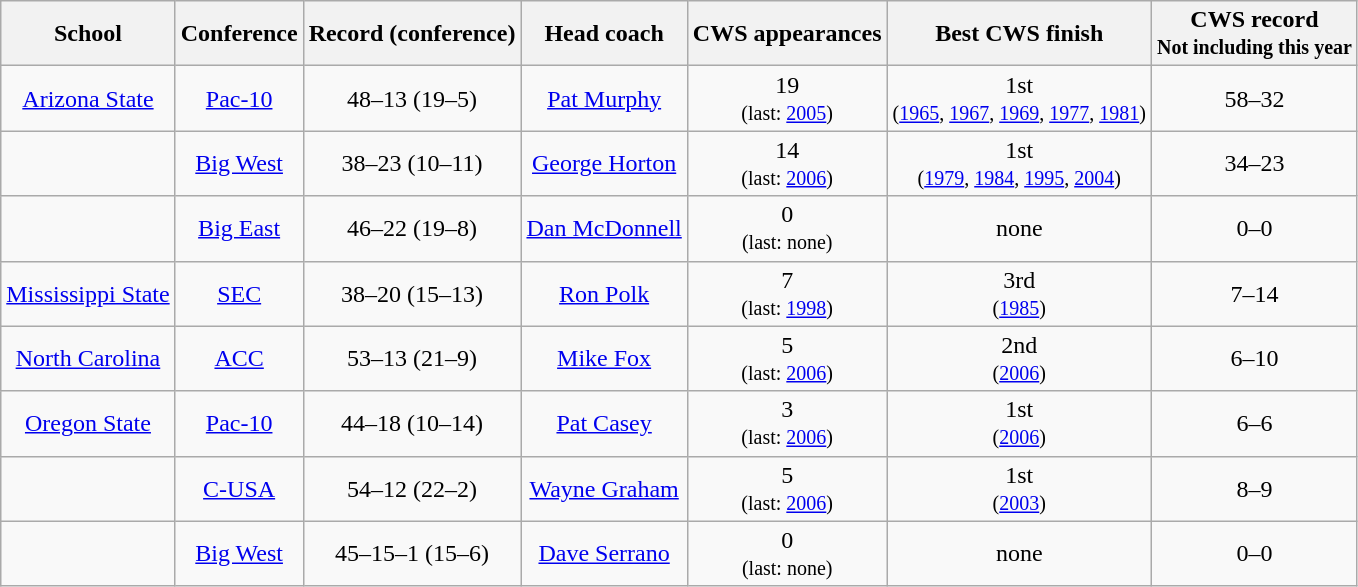<table class="wikitable">
<tr>
<th>School</th>
<th>Conference</th>
<th>Record (conference)</th>
<th>Head coach</th>
<th>CWS appearances</th>
<th>Best CWS finish</th>
<th>CWS record<br><small>Not including this year</small></th>
</tr>
<tr align=center>
<td><a href='#'>Arizona State</a></td>
<td><a href='#'>Pac-10</a></td>
<td>48–13 (19–5)</td>
<td><a href='#'>Pat Murphy</a></td>
<td>19<br><small>(last: <a href='#'>2005</a>)</small></td>
<td>1st<br><small>(<a href='#'>1965</a>, <a href='#'>1967</a>, <a href='#'>1969</a>, <a href='#'>1977</a>, <a href='#'>1981</a>)</small></td>
<td>58–32</td>
</tr>
<tr align=center>
<td></td>
<td><a href='#'>Big West</a></td>
<td>38–23 (10–11)</td>
<td><a href='#'>George Horton</a></td>
<td>14<br><small>(last: <a href='#'>2006</a>)</small></td>
<td>1st<br><small>(<a href='#'>1979</a>, <a href='#'>1984</a>, <a href='#'>1995</a>, <a href='#'>2004</a>)</small></td>
<td>34–23</td>
</tr>
<tr align=center>
<td></td>
<td><a href='#'>Big East</a></td>
<td>46–22 (19–8)</td>
<td><a href='#'>Dan McDonnell</a></td>
<td>0<br><small>(last: none)</small></td>
<td>none</td>
<td>0–0</td>
</tr>
<tr align=center>
<td><a href='#'>Mississippi State</a></td>
<td><a href='#'>SEC</a></td>
<td>38–20 (15–13)</td>
<td><a href='#'>Ron Polk</a></td>
<td>7<br><small>(last: <a href='#'>1998</a>)</small></td>
<td>3rd<br><small>(<a href='#'>1985</a>)</small></td>
<td>7–14</td>
</tr>
<tr align=center>
<td><a href='#'>North Carolina</a></td>
<td><a href='#'>ACC</a></td>
<td>53–13 (21–9)</td>
<td><a href='#'>Mike Fox</a></td>
<td>5<br><small>(last: <a href='#'>2006</a>)</small></td>
<td>2nd<br><small>(<a href='#'>2006</a>)</small></td>
<td>6–10</td>
</tr>
<tr align=center>
<td><a href='#'>Oregon State</a></td>
<td><a href='#'>Pac-10</a></td>
<td>44–18 (10–14)</td>
<td><a href='#'>Pat Casey</a></td>
<td>3<br><small>(last: <a href='#'>2006</a>)</small></td>
<td>1st<br><small>(<a href='#'>2006</a>)</small></td>
<td>6–6</td>
</tr>
<tr align=center>
<td></td>
<td><a href='#'>C-USA</a></td>
<td>54–12 (22–2)</td>
<td><a href='#'>Wayne Graham</a></td>
<td>5<br><small>(last: <a href='#'>2006</a>)</small></td>
<td>1st<br><small>(<a href='#'>2003</a>)</small></td>
<td>8–9</td>
</tr>
<tr align=center>
<td></td>
<td><a href='#'>Big West</a></td>
<td>45–15–1 (15–6)</td>
<td><a href='#'>Dave Serrano</a></td>
<td>0<br><small>(last: none)</small></td>
<td>none</td>
<td>0–0</td>
</tr>
</table>
